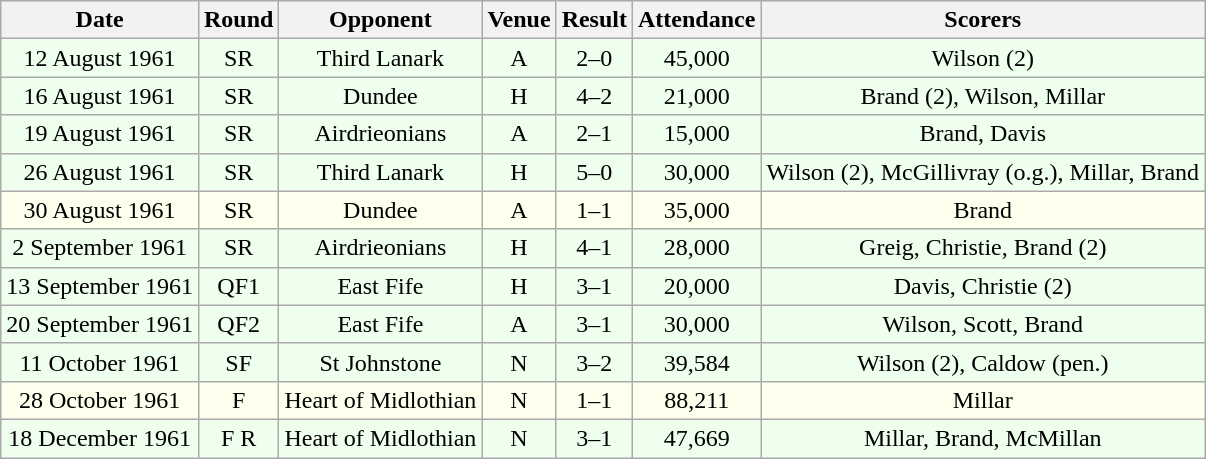<table class="wikitable sortable" style="font-size:100%; text-align:center">
<tr>
<th>Date</th>
<th>Round</th>
<th>Opponent</th>
<th>Venue</th>
<th>Result</th>
<th>Attendance</th>
<th>Scorers</th>
</tr>
<tr bgcolor = "#EEFFEE">
<td>12 August 1961</td>
<td>SR</td>
<td>Third Lanark</td>
<td>A</td>
<td>2–0</td>
<td>45,000</td>
<td>Wilson (2)</td>
</tr>
<tr bgcolor = "#EEFFEE">
<td>16 August 1961</td>
<td>SR</td>
<td>Dundee</td>
<td>H</td>
<td>4–2</td>
<td>21,000</td>
<td>Brand (2), Wilson, Millar</td>
</tr>
<tr bgcolor = "#EEFFEE">
<td>19 August 1961</td>
<td>SR</td>
<td>Airdrieonians</td>
<td>A</td>
<td>2–1</td>
<td>15,000</td>
<td>Brand, Davis</td>
</tr>
<tr bgcolor = "#EEFFEE">
<td>26 August 1961</td>
<td>SR</td>
<td>Third Lanark</td>
<td>H</td>
<td>5–0</td>
<td>30,000</td>
<td>Wilson (2), McGillivray (o.g.), Millar, Brand</td>
</tr>
<tr bgcolor = "#FFFFEE">
<td>30 August 1961</td>
<td>SR</td>
<td>Dundee</td>
<td>A</td>
<td>1–1</td>
<td>35,000</td>
<td>Brand</td>
</tr>
<tr bgcolor = "#EEFFEE">
<td>2 September 1961</td>
<td>SR</td>
<td>Airdrieonians</td>
<td>H</td>
<td>4–1</td>
<td>28,000</td>
<td>Greig, Christie, Brand (2)</td>
</tr>
<tr bgcolor = "#EEFFEE">
<td>13 September 1961</td>
<td>QF1</td>
<td>East Fife</td>
<td>H</td>
<td>3–1</td>
<td>20,000</td>
<td>Davis, Christie (2)</td>
</tr>
<tr bgcolor = "#EEFFEE">
<td>20 September 1961</td>
<td>QF2</td>
<td>East Fife</td>
<td>A</td>
<td>3–1</td>
<td>30,000</td>
<td>Wilson, Scott, Brand</td>
</tr>
<tr bgcolor = "#EEFFEE">
<td>11 October 1961</td>
<td>SF</td>
<td>St Johnstone</td>
<td>N</td>
<td>3–2</td>
<td>39,584</td>
<td>Wilson (2), Caldow (pen.)</td>
</tr>
<tr bgcolor = "#FFFFEE">
<td>28 October 1961</td>
<td>F</td>
<td>Heart of Midlothian</td>
<td>N</td>
<td>1–1</td>
<td>88,211</td>
<td>Millar</td>
</tr>
<tr bgcolor = "#EEFFEE">
<td>18 December 1961</td>
<td>F R</td>
<td>Heart of Midlothian</td>
<td>N</td>
<td>3–1</td>
<td>47,669</td>
<td>Millar, Brand, McMillan</td>
</tr>
</table>
